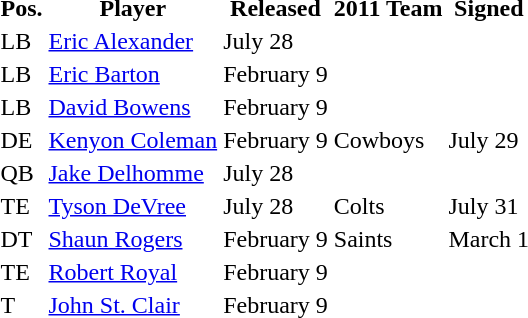<table>
<tr>
<th>Pos.</th>
<th>Player</th>
<th>Released</th>
<th>2011 Team</th>
<th>Signed</th>
</tr>
<tr>
<td>LB</td>
<td><a href='#'>Eric Alexander</a></td>
<td>July 28</td>
<td></td>
<td></td>
</tr>
<tr>
<td>LB</td>
<td><a href='#'>Eric Barton</a></td>
<td>February 9</td>
<td></td>
<td></td>
</tr>
<tr>
<td>LB</td>
<td><a href='#'>David Bowens</a></td>
<td>February 9</td>
<td></td>
<td></td>
</tr>
<tr>
<td>DE</td>
<td><a href='#'>Kenyon Coleman</a></td>
<td>February 9</td>
<td>Cowboys</td>
<td>July 29</td>
</tr>
<tr>
<td>QB</td>
<td><a href='#'>Jake Delhomme</a></td>
<td>July 28</td>
<td></td>
<td></td>
</tr>
<tr>
<td>TE</td>
<td><a href='#'>Tyson DeVree</a></td>
<td>July 28</td>
<td>Colts</td>
<td>July 31</td>
</tr>
<tr>
<td>DT</td>
<td><a href='#'>Shaun Rogers</a></td>
<td>February 9</td>
<td>Saints</td>
<td>March 1</td>
</tr>
<tr>
<td>TE</td>
<td><a href='#'>Robert Royal</a></td>
<td>February 9</td>
<td></td>
<td></td>
</tr>
<tr>
<td>T</td>
<td><a href='#'>John St. Clair</a></td>
<td>February 9</td>
<td></td>
<td></td>
</tr>
</table>
